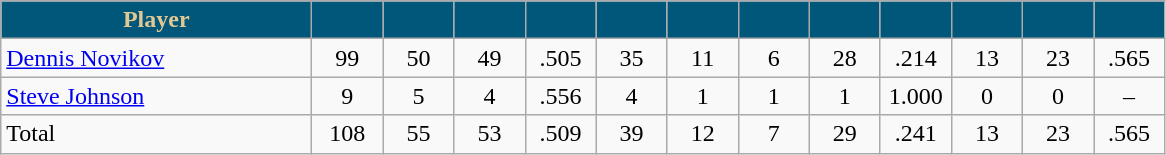<table class="wikitable" style="text-align:center">
<tr>
<th style="background:#015779; color:#E2C993" width="200px">Player</th>
<th style="background:#015779; color:#E2C993" width="40px"></th>
<th style="background:#015779; color:#E2C993" width="40px"></th>
<th style="background:#015779; color:#E2C993" width="40px"></th>
<th style="background:#015779; color:#E2C993" width="40px"></th>
<th style="background:#015779; color:#E2C993" width="40px"></th>
<th style="background:#015779; color:#E2C993" width="40px"></th>
<th style="background:#015779; color:#E2C993" width="40px"></th>
<th style="background:#015779; color:#E2C993" width="40px"></th>
<th style="background:#015779; color:#E2C993" width="40px"></th>
<th style="background:#015779; color:#E2C993" width="40px"></th>
<th style="background:#015779; color:#E2C993" width="40px"></th>
<th style="background:#015779; color:#E2C993" width="40px"></th>
</tr>
<tr>
<td style="text-align:left"><a href='#'>Dennis Novikov</a></td>
<td>99</td>
<td>50</td>
<td>49</td>
<td>.505</td>
<td>35</td>
<td>11</td>
<td>6</td>
<td>28</td>
<td>.214</td>
<td>13</td>
<td>23</td>
<td>.565</td>
</tr>
<tr>
<td style="text-align:left"><a href='#'>Steve Johnson</a></td>
<td>9</td>
<td>5</td>
<td>4</td>
<td>.556</td>
<td>4</td>
<td>1</td>
<td>1</td>
<td>1</td>
<td>1.000</td>
<td>0</td>
<td>0</td>
<td>–</td>
</tr>
<tr>
<td style="text-align:left">Total</td>
<td>108</td>
<td>55</td>
<td>53</td>
<td>.509</td>
<td>39</td>
<td>12</td>
<td>7</td>
<td>29</td>
<td>.241</td>
<td>13</td>
<td>23</td>
<td>.565</td>
</tr>
</table>
